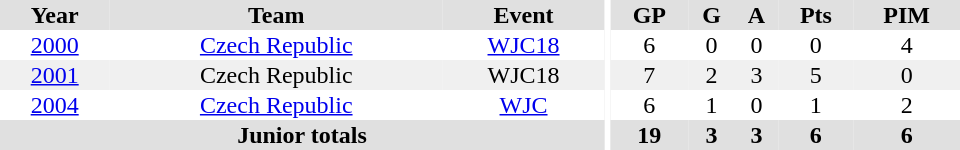<table border="0" cellpadding="1" cellspacing="0" ID="Table3" style="text-align:center; width:40em">
<tr ALIGN="center" bgcolor="#e0e0e0">
<th>Year</th>
<th>Team</th>
<th>Event</th>
<th rowspan="99" bgcolor="#ffffff"></th>
<th>GP</th>
<th>G</th>
<th>A</th>
<th>Pts</th>
<th>PIM</th>
</tr>
<tr>
<td><a href='#'>2000</a></td>
<td><a href='#'>Czech Republic</a></td>
<td><a href='#'>WJC18</a></td>
<td>6</td>
<td>0</td>
<td>0</td>
<td>0</td>
<td>4</td>
</tr>
<tr bgcolor="#f0f0f0">
<td><a href='#'>2001</a></td>
<td>Czech Republic</td>
<td>WJC18</td>
<td>7</td>
<td>2</td>
<td>3</td>
<td>5</td>
<td>0</td>
</tr>
<tr>
<td><a href='#'>2004</a></td>
<td><a href='#'>Czech Republic</a></td>
<td><a href='#'>WJC</a></td>
<td>6</td>
<td>1</td>
<td>0</td>
<td>1</td>
<td>2</td>
</tr>
<tr bgcolor="#e0e0e0">
<th colspan="3">Junior totals</th>
<th>19</th>
<th>3</th>
<th>3</th>
<th>6</th>
<th>6</th>
</tr>
</table>
